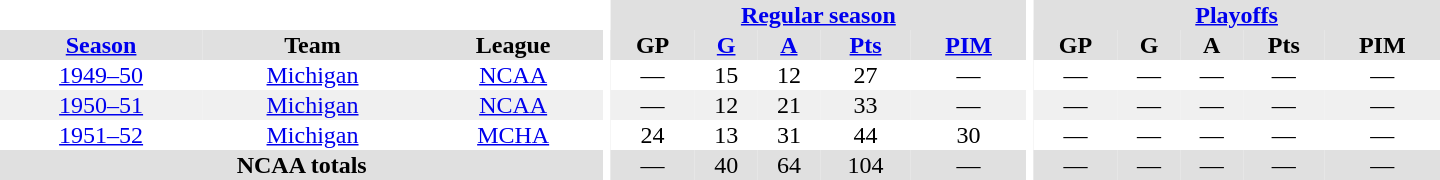<table border="0" cellpadding="1" cellspacing="0" style="text-align:center; width:60em">
<tr bgcolor="#e0e0e0">
<th colspan="3" bgcolor="#ffffff"></th>
<th rowspan="99" bgcolor="#ffffff"></th>
<th colspan="5"><a href='#'>Regular season</a></th>
<th rowspan="99" bgcolor="#ffffff"></th>
<th colspan="5"><a href='#'>Playoffs</a></th>
</tr>
<tr bgcolor="#e0e0e0">
<th><a href='#'>Season</a></th>
<th>Team</th>
<th>League</th>
<th>GP</th>
<th><a href='#'>G</a></th>
<th><a href='#'>A</a></th>
<th><a href='#'>Pts</a></th>
<th><a href='#'>PIM</a></th>
<th>GP</th>
<th>G</th>
<th>A</th>
<th>Pts</th>
<th>PIM</th>
</tr>
<tr>
<td><a href='#'>1949–50</a></td>
<td><a href='#'>Michigan</a></td>
<td><a href='#'>NCAA</a></td>
<td>—</td>
<td>15</td>
<td>12</td>
<td>27</td>
<td>—</td>
<td>—</td>
<td>—</td>
<td>—</td>
<td>—</td>
<td>—</td>
</tr>
<tr bgcolor="#f0f0f0">
<td><a href='#'>1950–51</a></td>
<td><a href='#'>Michigan</a></td>
<td><a href='#'>NCAA</a></td>
<td>—</td>
<td>12</td>
<td>21</td>
<td>33</td>
<td>—</td>
<td>—</td>
<td>—</td>
<td>—</td>
<td>—</td>
<td>—</td>
</tr>
<tr>
<td><a href='#'>1951–52</a></td>
<td><a href='#'>Michigan</a></td>
<td><a href='#'>MCHA</a></td>
<td>24</td>
<td>13</td>
<td>31</td>
<td>44</td>
<td>30</td>
<td>—</td>
<td>—</td>
<td>—</td>
<td>—</td>
<td>—</td>
</tr>
<tr bgcolor="#e0e0e0">
<th colspan="3">NCAA totals</th>
<td>—</td>
<td>40</td>
<td>64</td>
<td>104</td>
<td>—</td>
<td>—</td>
<td>—</td>
<td>—</td>
<td>—</td>
<td>—</td>
</tr>
</table>
